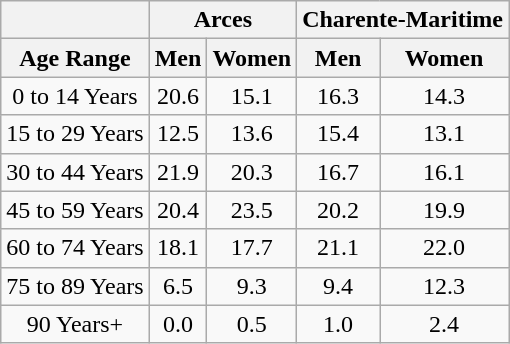<table class="wikitable" style="text-align:center;">
<tr>
<th></th>
<th colspan=2><strong>Arces</strong></th>
<th colspan=2><strong>Charente-Maritime</strong></th>
</tr>
<tr>
<th><strong>Age Range</strong></th>
<th><strong>Men</strong></th>
<th><strong>Women</strong></th>
<th><strong>Men</strong></th>
<th><strong>Women</strong></th>
</tr>
<tr>
<td>0 to 14 Years</td>
<td>20.6</td>
<td>15.1</td>
<td>16.3</td>
<td>14.3</td>
</tr>
<tr>
<td>15 to 29 Years</td>
<td>12.5</td>
<td>13.6</td>
<td>15.4</td>
<td>13.1</td>
</tr>
<tr>
<td>30 to 44 Years</td>
<td>21.9</td>
<td>20.3</td>
<td>16.7</td>
<td>16.1</td>
</tr>
<tr>
<td>45 to 59 Years</td>
<td>20.4</td>
<td>23.5</td>
<td>20.2</td>
<td>19.9</td>
</tr>
<tr>
<td>60 to 74 Years</td>
<td>18.1</td>
<td>17.7</td>
<td>21.1</td>
<td>22.0</td>
</tr>
<tr>
<td>75 to 89 Years</td>
<td>6.5</td>
<td>9.3</td>
<td>9.4</td>
<td>12.3</td>
</tr>
<tr>
<td>90 Years+</td>
<td>0.0</td>
<td>0.5</td>
<td>1.0</td>
<td>2.4</td>
</tr>
</table>
